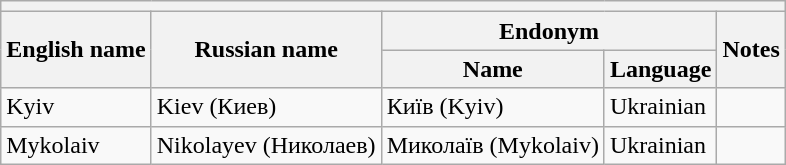<table class="wikitable sortable">
<tr>
<th colspan="5"></th>
</tr>
<tr>
<th rowspan="2">English name</th>
<th rowspan="2">Russian name</th>
<th colspan="2">Endonym</th>
<th rowspan="2">Notes</th>
</tr>
<tr>
<th>Name</th>
<th>Language</th>
</tr>
<tr>
<td>Kyiv</td>
<td>Kiev (Киев)</td>
<td>Київ (Kyiv)</td>
<td>Ukrainian</td>
<td></td>
</tr>
<tr>
<td>Mykolaiv</td>
<td>Nikolayev (Николаев)</td>
<td>Миколаїв (Mykolaiv)</td>
<td>Ukrainian</td>
<td></td>
</tr>
</table>
